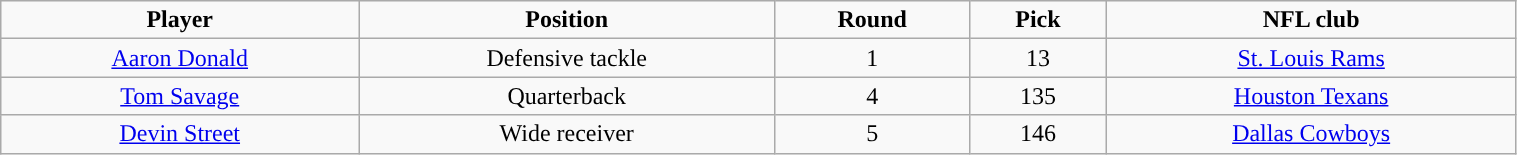<table class="wikitable" style="width:80%;">
<tr style="text-align:center; ">
<td><strong>Player</strong></td>
<td><strong>Position</strong></td>
<td><strong>Round</strong></td>
<td><strong>Pick</strong></td>
<td><strong>NFL club</strong></td>
</tr>
<tr align="center" bgcolor="">
<td><a href='#'>Aaron Donald</a></td>
<td>Defensive tackle</td>
<td>1</td>
<td>13</td>
<td><a href='#'>St. Louis Rams</a></td>
</tr>
<tr align="center" bgcolor="">
<td><a href='#'>Tom Savage</a></td>
<td>Quarterback</td>
<td>4</td>
<td>135</td>
<td><a href='#'>Houston Texans</a></td>
</tr>
<tr align="center" bgcolor="">
<td><a href='#'>Devin Street</a></td>
<td>Wide receiver</td>
<td>5</td>
<td>146</td>
<td><a href='#'>Dallas Cowboys</a></td>
</tr>
</table>
